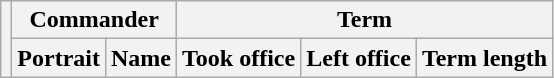<table class="wikitable sortable">
<tr>
<th rowspan=2></th>
<th colspan=2>Commander</th>
<th colspan=3>Term</th>
</tr>
<tr>
<th>Portrait</th>
<th>Name</th>
<th>Took office</th>
<th>Left office</th>
<th>Term length<br>







</th>
</tr>
</table>
